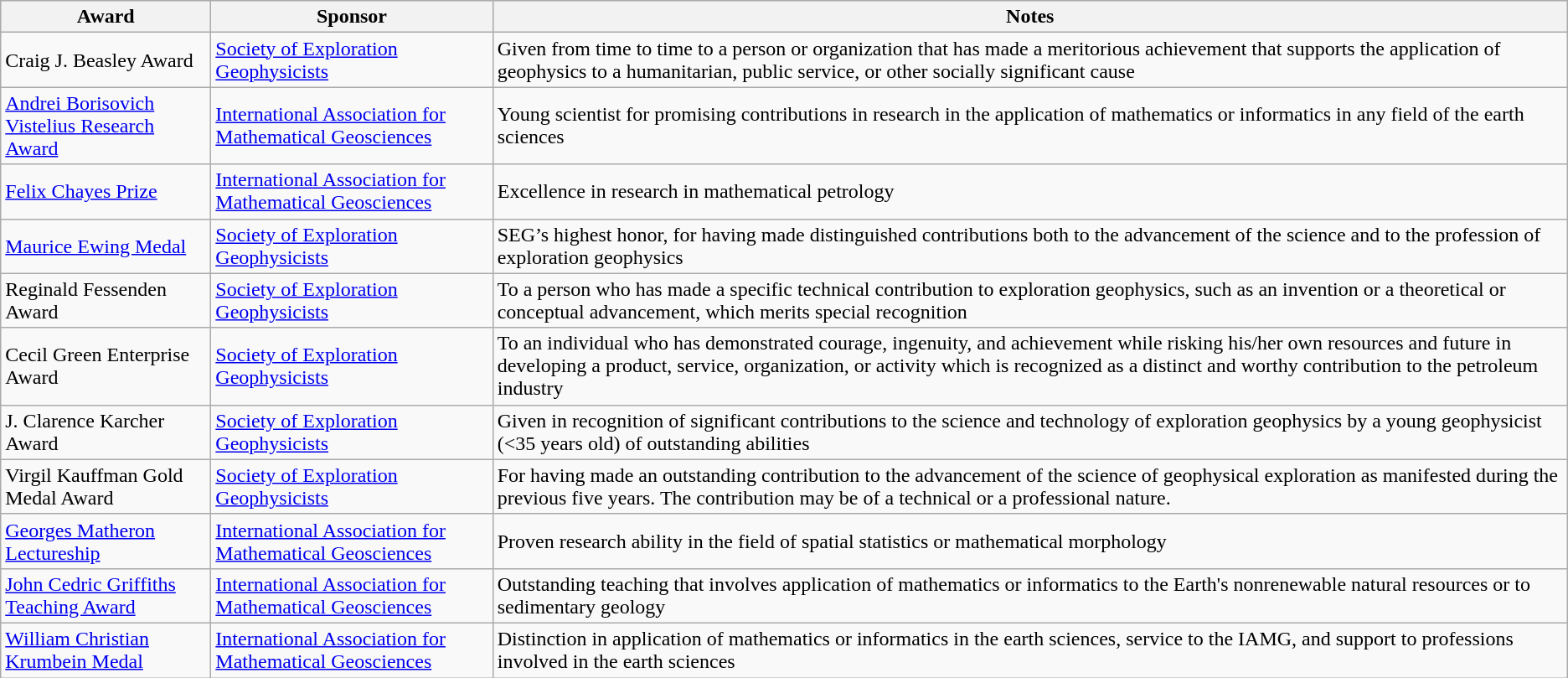<table Class="wikitable sortable">
<tr>
<th style="width:10em;">Award</th>
<th>Sponsor</th>
<th>Notes</th>
</tr>
<tr>
<td>Craig J. Beasley Award</td>
<td><a href='#'>Society of Exploration Geophysicists </a></td>
<td>Given from time to time to a person or organization that has made a meritorious achievement that supports the application of geophysics to a humanitarian, public service, or other socially significant cause </td>
</tr>
<tr>
<td><a href='#'>Andrei Borisovich Vistelius Research Award</a></td>
<td><a href='#'>International Association for Mathematical Geosciences</a></td>
<td>Young scientist for promising contributions in research in the application of mathematics or informatics in any field of the earth sciences</td>
</tr>
<tr>
<td><a href='#'>Felix Chayes Prize</a></td>
<td><a href='#'>International Association for Mathematical Geosciences</a></td>
<td>Excellence in research in mathematical petrology</td>
</tr>
<tr>
<td><a href='#'>Maurice Ewing Medal</a></td>
<td><a href='#'>Society of Exploration Geophysicists</a></td>
<td>SEG’s highest honor, for having made distinguished contributions both to the advancement of the science and to the profession of exploration geophysics </td>
</tr>
<tr>
<td>Reginald Fessenden Award</td>
<td><a href='#'>Society of Exploration Geophysicists </a></td>
<td>To a person who has made a specific technical contribution to exploration geophysics, such as an invention or a theoretical or conceptual advancement, which merits special recognition </td>
</tr>
<tr>
<td>Cecil Green Enterprise Award</td>
<td><a href='#'>Society of Exploration Geophysicists </a></td>
<td>To an individual who has demonstrated courage, ingenuity, and achievement while risking his/her own resources and future in developing a product, service, organization, or activity which is recognized as a distinct and worthy contribution to the petroleum industry</td>
</tr>
<tr>
<td>J. Clarence Karcher Award</td>
<td><a href='#'>Society of Exploration Geophysicists </a></td>
<td>Given in recognition of significant contributions to the science and technology of exploration geophysics by a young geophysicist (<35 years old) of outstanding abilities </td>
</tr>
<tr>
<td>Virgil Kauffman Gold Medal Award</td>
<td><a href='#'>Society of Exploration Geophysicists</a></td>
<td>For having made an outstanding contribution to the advancement of the science of geophysical exploration as manifested during the previous five years. The contribution may be of a technical or a professional nature.</td>
</tr>
<tr>
<td><a href='#'>Georges Matheron Lectureship</a></td>
<td><a href='#'>International Association for Mathematical Geosciences</a></td>
<td>Proven research ability in the field of spatial statistics or mathematical morphology</td>
</tr>
<tr>
<td><a href='#'>John Cedric Griffiths Teaching Award</a></td>
<td><a href='#'>International Association for Mathematical Geosciences</a></td>
<td>Outstanding teaching that involves application of mathematics or informatics to the Earth's nonrenewable natural resources or to sedimentary geology</td>
</tr>
<tr>
<td><a href='#'>William Christian Krumbein Medal</a></td>
<td><a href='#'>International Association for Mathematical Geosciences</a></td>
<td>Distinction in application of mathematics or informatics in the earth sciences, service to the IAMG, and support to professions involved in the earth sciences</td>
</tr>
</table>
